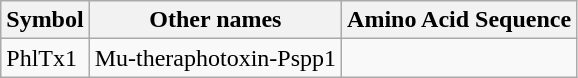<table class="wikitable">
<tr>
<th>Symbol</th>
<th>Other names</th>
<th>Amino Acid Sequence</th>
</tr>
<tr>
<td>PhlTx1</td>
<td>Mu-theraphotoxin-Pspp1</td>
<td></td>
</tr>
</table>
